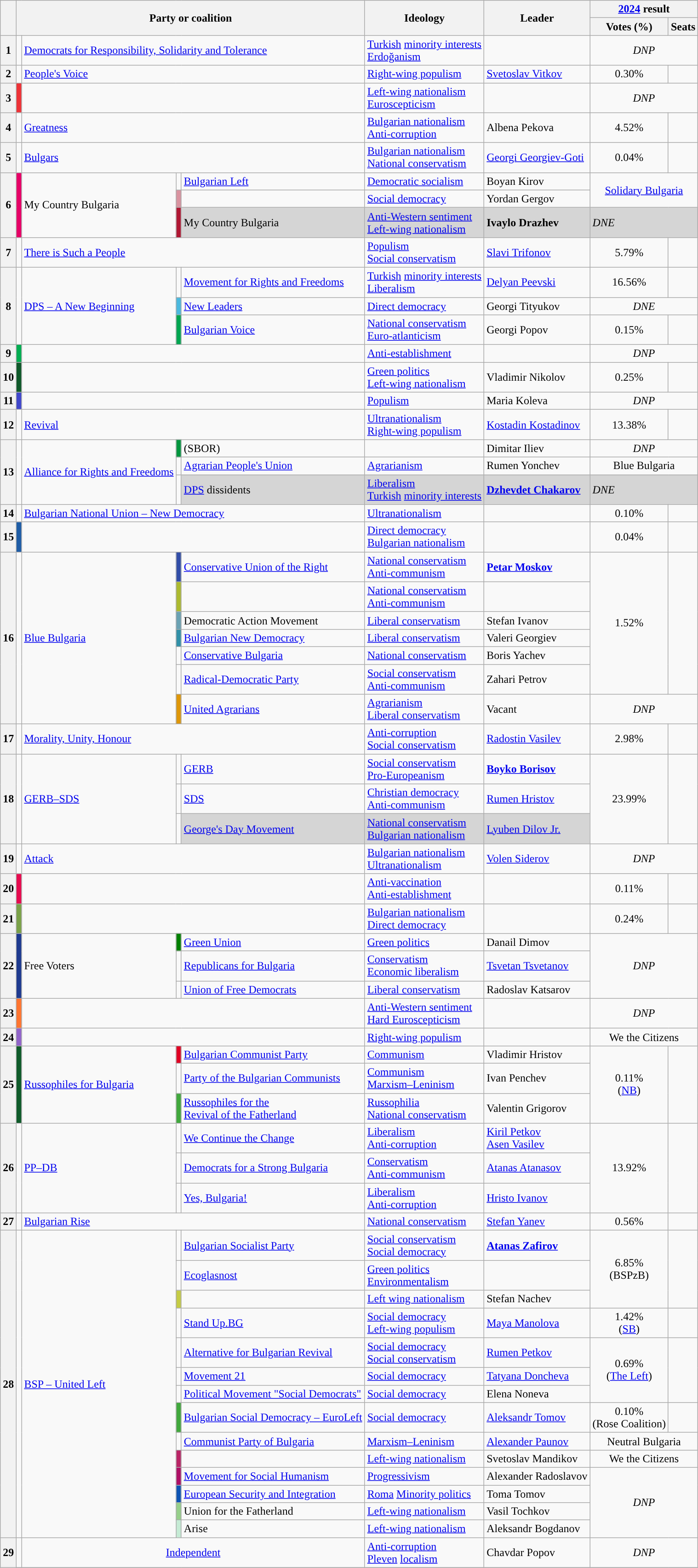<table class="wikitable mw-collapsible mw-collapsed" style="text-align:left">
<tr>
<th rowspan="2"></th>
<th colspan="4" rowspan="2">Party or coalition</th>
<th rowspan="2">Ideology</th>
<th rowspan="2">Leader</th>
<th colspan="2"><a href='#'>2024</a> result</th>
</tr>
<tr>
<th>Votes (%)</th>
<th>Seats</th>
</tr>
<tr>
<th>1</th>
<td style="color:inherit;background:"></td>
<td colspan="3"><a href='#'>Democrats for Responsibility, Solidarity and Tolerance</a></td>
<td><a href='#'>Turkish</a> <a href='#'>minority interests</a><br><a href='#'>Erdoğanism</a></td>
<td></td>
<td colspan="2" style="text-align:center"><em>DNP</em></td>
</tr>
<tr>
<th>2</th>
<td style="color:inherit;background:"></td>
<td colspan="3"><a href='#'>People's Voice</a></td>
<td><a href='#'>Right-wing populism</a></td>
<td><a href='#'>Svetoslav Vitkov</a></td>
<td style="text-align:center">0.30%</td>
<td></td>
</tr>
<tr>
<th>3</th>
<td style="color:inherit;background:#ED3237"></td>
<td colspan="3"></td>
<td><a href='#'>Left-wing nationalism</a><br><a href='#'>Euroscepticism</a></td>
<td></td>
<td colspan="2" style="text-align:center"><em>DNP</em></td>
</tr>
<tr>
<th>4</th>
<td style="background:"></td>
<td colspan="3"><a href='#'>Greatness</a></td>
<td><a href='#'>Bulgarian nationalism</a><br><a href='#'>Anti-corruption</a></td>
<td>Albena Pekova</td>
<td style="text-align:center">4.52%</td>
<td></td>
</tr>
<tr>
<th>5</th>
<td style="background:"></td>
<td colspan="3"><a href='#'>Bulgars</a></td>
<td><a href='#'>Bulgarian nationalism</a><br><a href='#'>National conservatism</a></td>
<td><a href='#'>Georgi Georgiev-Goti</a></td>
<td style="text-align:center">0.04%</td>
<td></td>
</tr>
<tr>
<th rowspan="3">6</th>
<td rowspan="3" style="background:#e60167"></td>
<td rowspan="3">My Country Bulgaria</td>
<td style="background:"></td>
<td><a href='#'>Bulgarian Left</a></td>
<td><a href='#'>Democratic socialism</a></td>
<td>Boyan Kirov</td>
<td colspan="2" rowspan="2" style="text-align:center"><a href='#'>Solidary Bulgaria</a></td>
</tr>
<tr>
<td style="background:#d993a0"></td>
<td></td>
<td><a href='#'>Social democracy</a></td>
<td>Yordan Gergov</td>
</tr>
<tr>
<td style="background:#b01733"></td>
<td style="background:#D5D5D5">My Country Bulgaria</td>
<td style="background:#D5D5D5"><a href='#'>Anti-Western sentiment</a><br><a href='#'>Left-wing nationalism</a></td>
<td style="background:#D5D5D5"><strong>Ivaylo Drazhev</strong></td>
<td style="background:#D5D5D5" colspan="2" style="text-align:center"><em>DNE</em></td>
</tr>
<tr>
<th>7</th>
<td style="background:"></td>
<td colspan="3"><a href='#'>There is Such a People</a></td>
<td><a href='#'>Populism</a><br><a href='#'>Social conservatism</a></td>
<td><a href='#'>Slavi Trifonov</a></td>
<td style="text-align:center">5.79%</td>
<td></td>
</tr>
<tr>
<th rowspan="3">8</th>
<td rowspan="3" style="background:"></td>
<td rowspan="3"><a href='#'>DPS – A New Beginning</a></td>
<td style="color:inherit;background:"></td>
<td><a href='#'>Movement for Rights and Freedoms</a></td>
<td><a href='#'>Turkish</a> <a href='#'>minority interests</a><br><a href='#'>Liberalism</a></td>
<td><a href='#'>Delyan Peevski</a></td>
<td style="text-align:center">16.56%</td>
<td></td>
</tr>
<tr>
<td style="background:#4bb9de;"></td>
<td><a href='#'>New Leaders</a></td>
<td><a href='#'>Direct democracy</a></td>
<td>Georgi Tityukov</td>
<td colspan=2 style="text-align:center"><em>DNE</em></td>
</tr>
<tr>
<td style="background:#00A651;"></td>
<td><a href='#'>Bulgarian Voice</a></td>
<td><a href='#'>National conservatism</a> <br> <a href='#'>Euro-atlanticism</a></td>
<td>Georgi Popov</td>
<td style="text-align:center">0.15%</td>
<td></td>
</tr>
<tr>
<th>9</th>
<td style="color:inherit;background:#02AD51;"></td>
<td colspan="3"></td>
<td><a href='#'>Anti-establishment</a></td>
<td></td>
<td colspan="2" style="text-align:center;"><em>DNP</em></td>
</tr>
<tr>
<th>10</th>
<td style="background:#0f592a"></td>
<td colspan="3"></td>
<td><a href='#'>Green politics</a><br><a href='#'>Left-wing nationalism</a></td>
<td>Vladimir Nikolov</td>
<td style="text-align:center">0.25%</td>
<td></td>
</tr>
<tr>
<th>11</th>
<td style="color:inherit;background:#4047CB"></td>
<td colspan="3"></td>
<td><a href='#'>Populism</a></td>
<td>Maria Koleva</td>
<td colspan="2" style="text-align:center"><em>DNP</em></td>
</tr>
<tr>
<th>12</th>
<td style="background:"></td>
<td colspan="3"><a href='#'>Revival</a></td>
<td><a href='#'>Ultranationalism</a><br><a href='#'>Right-wing populism</a></td>
<td><a href='#'>Kostadin Kostadinov</a></td>
<td style="text-align:center">13.38%</td>
<td></td>
</tr>
<tr>
<th rowspan="3">13</th>
<td rowspan="3" style="background:"></td>
<td rowspan="3"><a href='#'>Alliance for Rights and Freedoms</a></td>
<td style="background:#00963f;"></td>
<td> (SBOR)</td>
<td></td>
<td>Dimitar Iliev</td>
<td colspan="2" style="text-align:center"><em>DNP</em></td>
</tr>
<tr>
<td style="background:"></td>
<td><a href='#'>Agrarian People's Union</a></td>
<td><a href='#'>Agrarianism</a></td>
<td>Rumen Yonchev</td>
<td colspan="2" style="text-align:center">Blue Bulgaria</td>
</tr>
<tr>
<td style="background:"></td>
<td style="background:#D5D5D5"><a href='#'>DPS</a> dissidents</td>
<td style="background:#D5D5D5"><a href='#'>Liberalism</a><br><a href='#'>Turkish</a> <a href='#'>minority interests</a></td>
<td style="background:#D5D5D5"><strong><a href='#'>Dzhevdet Chakarov</a></strong></td>
<td style="background:#D5D5D5" colspan="2" style="text-align:center"><em>DNE</em></td>
</tr>
<tr>
<th>14</th>
<td style="background:"></td>
<td colspan="3"><a href='#'>Bulgarian National Union – New Democracy</a></td>
<td><a href='#'>Ultranationalism</a></td>
<td></td>
<td style="text-align:center">0.10%</td>
<td></td>
</tr>
<tr>
<th>15</th>
<td style="background:#1F5DA6"></td>
<td colspan="3"></td>
<td><a href='#'>Direct democracy</a><br><a href='#'>Bulgarian nationalism</a></td>
<td></td>
<td style="text-align:center">0.04%</td>
<td></td>
</tr>
<tr>
<th rowspan="7">16</th>
<td rowspan="7" style="background:"></td>
<td rowspan="7"><a href='#'>Blue Bulgaria</a></td>
<td style="background:#324ea8"></td>
<td><a href='#'>Conservative Union of the Right</a></td>
<td><a href='#'>National conservatism</a><br><a href='#'>Anti-communism</a></td>
<td><strong><a href='#'>Petar Moskov</a></strong></td>
<td rowspan="6" style="text-align:center">1.52%</td>
<td rowspan=6></td>
</tr>
<tr>
<td style="background:#acba2f"></td>
<td></td>
<td><a href='#'>National conservatism</a><br><a href='#'>Anti-communism</a></td>
<td></td>
</tr>
<tr>
<td style="background:#6ba2b3"></td>
<td>Democratic Action Movement</td>
<td><a href='#'>Liberal conservatism</a></td>
<td>Stefan Ivanov</td>
</tr>
<tr>
<td style="background:#3291a8"></td>
<td><a href='#'>Bulgarian New Democracy</a></td>
<td><a href='#'>Liberal conservatism</a></td>
<td>Valeri Georgiev</td>
</tr>
<tr>
<td style="background:"></td>
<td><a href='#'>Conservative Bulgaria</a></td>
<td><a href='#'>National conservatism</a></td>
<td>Boris Yachev</td>
</tr>
<tr>
<td style="background:"></td>
<td><a href='#'>Radical-Democratic Party</a></td>
<td><a href='#'>Social conservatism</a><br><a href='#'>Anti-communism</a></td>
<td>Zahari Petrov</td>
</tr>
<tr>
<td style="background:#de9709"></td>
<td><a href='#'>United Agrarians</a></td>
<td><a href='#'>Agrarianism</a><br><a href='#'>Liberal conservatism</a></td>
<td>Vacant</td>
<td colspan = 2 style="text-align:center"><em>DNP</em></td>
</tr>
<tr>
<th>17</th>
<td style="color:inherit;background:"></td>
<td colspan="3"><a href='#'>Morality, Unity, Honour</a></td>
<td><a href='#'>Anti-corruption</a><br><a href='#'>Social conservatism</a></td>
<td><a href='#'>Radostin Vasilev</a></td>
<td style="text-align:center">2.98%</td>
<td></td>
</tr>
<tr>
<th rowspan="3">18</th>
<td rowspan="3" style="background:"></td>
<td rowspan="3"><a href='#'>GERB–SDS</a></td>
<td style="background:"></td>
<td><a href='#'>GERB</a></td>
<td><a href='#'>Social conservatism</a><br><a href='#'>Pro-Europeanism</a></td>
<td><strong><a href='#'>Boyko Borisov</a></strong></td>
<td rowspan="3" style="text-align:center">23.99%</td>
<td rowspan="3"></td>
</tr>
<tr>
<td style="background:"></td>
<td><a href='#'>SDS</a></td>
<td><a href='#'>Christian democracy</a><br><a href='#'>Anti-communism</a></td>
<td><a href='#'>Rumen Hristov</a></td>
</tr>
<tr>
<td style="background:"></td>
<td style="background:#D5D5D5"><a href='#'>George's Day Movement</a></td>
<td style="background:#D5D5D5"><a href='#'>National conservatism</a><br><a href='#'>Bulgarian nationalism</a></td>
<td style="background:#D5D5D5"><a href='#'>Lyuben Dilov Jr.</a></td>
</tr>
<tr>
<th>19</th>
<td style="background:"></td>
<td colspan="3"><a href='#'>Attack</a></td>
<td><a href='#'>Bulgarian nationalism</a><br><a href='#'>Ultranationalism</a></td>
<td><a href='#'>Volen Siderov</a></td>
<td colspan="2" style="text-align:center"><em>DNP</em></td>
</tr>
<tr>
<th>20</th>
<td style="background:#E60B4F"></td>
<td colspan="3"></td>
<td><a href='#'>Anti-vaccination</a><br><a href='#'>Anti-establishment</a></td>
<td></td>
<td style="text-align:center">0.11%</td>
<td></td>
</tr>
<tr>
<th>21</th>
<td style="background:#7aa148"></td>
<td colspan="3"></td>
<td><a href='#'>Bulgarian nationalism</a><br><a href='#'>Direct democracy</a></td>
<td></td>
<td style="text-align:center">0.24%</td>
<td></td>
</tr>
<tr>
<th rowspan="3">22</th>
<td rowspan="3" style="background:#1e3a8f"></td>
<td rowspan="3">Free Voters</td>
<td style="background:green"></td>
<td><a href='#'>Green Union</a></td>
<td><a href='#'>Green politics</a></td>
<td>Danail Dimov</td>
<td colspan="2" rowspan="3" style="text-align:center"><em>DNP</em></td>
</tr>
<tr>
<td style="background:"></td>
<td><a href='#'>Republicans for Bulgaria</a></td>
<td><a href='#'>Conservatism</a><br><a href='#'>Economic liberalism</a></td>
<td><a href='#'>Tsvetan Tsvetanov</a></td>
</tr>
<tr>
<td style="background:"></td>
<td><a href='#'>Union of Free Democrats</a></td>
<td><a href='#'>Liberal conservatism</a></td>
<td>Radoslav Katsarov</td>
</tr>
<tr>
<th>23</th>
<td style="color:inherit;background:#FF7530"></td>
<td colspan="3"></td>
<td><a href='#'>Anti-Western sentiment</a><br><a href='#'>Hard Euroscepticism</a></td>
<td></td>
<td colspan="2" style="text-align:center"><em>DNP</em></td>
</tr>
<tr>
<th>24</th>
<td style="background:#9164C9"></td>
<td colspan="3"></td>
<td><a href='#'>Right-wing populism</a></td>
<td></td>
<td colspan="2" style="text-align:center">We the Citizens</td>
</tr>
<tr>
<th rowspan="3">25</th>
<td rowspan="3" style="background:#0f5b2a"></td>
<td rowspan="3"><a href='#'>Russophiles for Bulgaria</a></td>
<td style="background:#E00024"></td>
<td><a href='#'>Bulgarian Communist Party</a></td>
<td><a href='#'>Communism</a></td>
<td>Vladimir Hristov</td>
<td rowspan="3" style="text-align:center">0.11%<br>(<a href='#'>NB</a>)</td>
<td rowspan="3"></td>
</tr>
<tr>
<td style="background:"></td>
<td><a href='#'>Party of the Bulgarian Communists</a></td>
<td><a href='#'>Communism</a><br><a href='#'>Marxism–Leninism</a></td>
<td>Ivan Penchev</td>
</tr>
<tr>
<td style="background:#41A83D"></td>
<td><a href='#'>Russophiles for the<br>Revival of the Fatherland</a></td>
<td><a href='#'>Russophilia</a><br><a href='#'>National conservatism</a></td>
<td>Valentin Grigorov</td>
</tr>
<tr>
<th rowspan="3">26</th>
<td rowspan="3" style="background:"></td>
<td rowspan="3"><a href='#'>PP–DB</a></td>
<td style="background:"></td>
<td><a href='#'>We Continue the Change</a></td>
<td><a href='#'>Liberalism</a><br><a href='#'>Anti-corruption</a></td>
<td><a href='#'>Kiril Petkov</a><br><a href='#'>Asen Vasilev</a></td>
<td rowspan="3" style="text-align:center">13.92%</td>
<td rowspan="3"></td>
</tr>
<tr>
<td style="background:"></td>
<td><a href='#'>Democrats for a Strong Bulgaria</a></td>
<td><a href='#'>Conservatism</a><br><a href='#'>Anti-communism</a></td>
<td><a href='#'>Atanas Atanasov</a></td>
</tr>
<tr>
<td style="background:"></td>
<td><a href='#'>Yes, Bulgaria!</a></td>
<td><a href='#'>Liberalism</a><br><a href='#'>Anti-corruption</a></td>
<td><a href='#'>Hristo Ivanov</a></td>
</tr>
<tr>
<th>27</th>
<td style="background:"></td>
<td colspan="3"><a href='#'>Bulgarian Rise</a></td>
<td><a href='#'>National conservatism</a></td>
<td><a href='#'>Stefan Yanev</a></td>
<td style="text-align:center">0.56%</td>
<td></td>
</tr>
<tr>
<th rowspan="14">28</th>
<td rowspan="14" style="background:"></td>
<td rowspan="14"><a href='#'>BSP – United Left</a></td>
<td style="background:"></td>
<td><a href='#'>Bulgarian Socialist Party</a></td>
<td><a href='#'>Social conservatism</a><br><a href='#'>Social democracy</a></td>
<td><strong><a href='#'>Atanas Zafirov</a></strong></td>
<td rowspan="3" style="text-align:center">6.85%<br>(BSPzB)</td>
<td rowspan="3"></td>
</tr>
<tr>
<td style="background:"></td>
<td><a href='#'>Ecoglasnost</a></td>
<td><a href='#'>Green politics</a><br><a href='#'>Environmentalism</a></td>
<td></td>
</tr>
<tr>
<td style="background:#c5cc45"></td>
<td></td>
<td><a href='#'>Left wing nationalism</a></td>
<td>Stefan Nachev</td>
</tr>
<tr>
<td style="background:"></td>
<td><a href='#'>Stand Up.BG</a></td>
<td><a href='#'>Social democracy</a><br><a href='#'>Left-wing populism</a></td>
<td><a href='#'>Maya Manolova</a></td>
<td style="text-align:center">1.42%<br>(<a href='#'>SB</a>)</td>
<td></td>
</tr>
<tr>
<td style="background:"></td>
<td><a href='#'>Alternative for Bulgarian Revival</a></td>
<td><a href='#'>Social democracy</a><br><a href='#'>Social conservatism</a></td>
<td><a href='#'>Rumen Petkov</a></td>
<td rowspan="3" style="text-align:center">0.69%<br>(<a href='#'>The Left</a>)</td>
<td rowspan="3"></td>
</tr>
<tr>
<td style="background:"></td>
<td><a href='#'>Movement 21</a></td>
<td><a href='#'>Social democracy</a></td>
<td><a href='#'>Tatyana Doncheva</a></td>
</tr>
<tr>
<td style="color:inherit;background:"></td>
<td><a href='#'>Political Movement "Social Democrats"</a></td>
<td><a href='#'>Social democracy</a></td>
<td>Elena Noneva</td>
</tr>
<tr>
<td style="background:#41A83D"></td>
<td><a href='#'>Bulgarian Social Democracy – EuroLeft</a></td>
<td><a href='#'>Social democracy</a></td>
<td><a href='#'>Aleksandr Tomov</a></td>
<td style="text-align:center">0.10%<br>(Rose Coalition)</td>
<td></td>
</tr>
<tr>
<td style="background:"></td>
<td><a href='#'>Communist Party of Bulgaria</a></td>
<td><a href='#'>Marxism–Leninism</a></td>
<td><a href='#'>Alexander Paunov</a></td>
<td colspan="2" style="text-align:center">Neutral Bulgaria</td>
</tr>
<tr>
<td style="background:#ba2566"></td>
<td></td>
<td><a href='#'>Left-wing nationalism</a></td>
<td>Svetoslav Mandikov</td>
<td colspan="2" style="text-align:center">We the Citizens</td>
</tr>
<tr>
<td style="background:#AE1065;"></td>
<td><a href='#'>Movement for Social Humanism</a></td>
<td><a href='#'>Progressivism</a></td>
<td>Alexander Radoslavov</td>
<td rowspan=4 colspan="2" style="text-align:center"><em>DNP</em></td>
</tr>
<tr>
<td style="background:#0E54B4;"></td>
<td><a href='#'>European Security and Integration</a></td>
<td><a href='#'>Roma</a> <a href='#'>Minority politics</a></td>
<td>Toma Tomov</td>
</tr>
<tr>
<td style="background:#96CF8A;"></td>
<td>Union for the Fatherland</td>
<td><a href='#'>Left-wing nationalism</a></td>
<td>Vasil Tochkov</td>
</tr>
<tr>
<td style="background:#c5ebd5;"></td>
<td>Arise</td>
<td><a href='#'>Left-wing nationalism</a></td>
<td>Aleksandr Bogdanov</td>
</tr>
<tr>
<th rowspan="14">29</th>
<td style="background:"></td>
<td colspan="3" style="text-align:center"><a href='#'>Independent</a></td>
<td><a href='#'>Anti-corruption</a><br><a href='#'>Pleven</a> <a href='#'>localism</a></td>
<td>Chavdar Popov</td>
<td style="text-align:center" colspan=2><em>DNP</em></td>
</tr>
<tr>
</tr>
</table>
